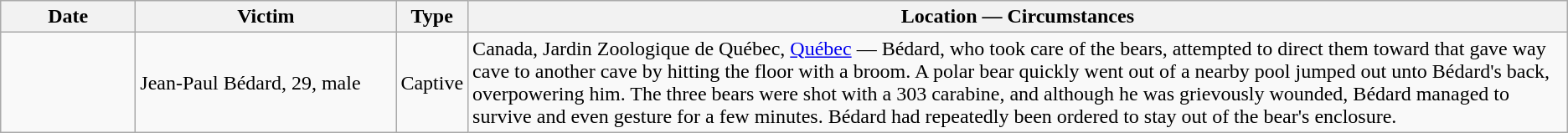<table class="wikitable sortable">
<tr>
<th style="width:100px;">Date</th>
<th style="width:200px;" class="unsortable">Victim</th>
<th class="unsortable">Type</th>
<th class="unsortable">Location — Circumstances</th>
</tr>
<tr>
<td></td>
<td>Jean-Paul Bédard, 29, male</td>
<td>Captive</td>
<td>Canada, Jardin Zoologique de Québec, <a href='#'>Québec</a> — Bédard, who took care of the bears, attempted to direct them toward that gave way cave to another cave by hitting the floor with a broom. A polar bear quickly went out of a nearby pool jumped out unto Bédard's back, overpowering him. The three bears were shot with a 303 carabine, and although he was grievously wounded, Bédard managed to survive and even gesture for a few minutes. Bédard had repeatedly been ordered to stay out of the bear's enclosure.</td>
</tr>
</table>
